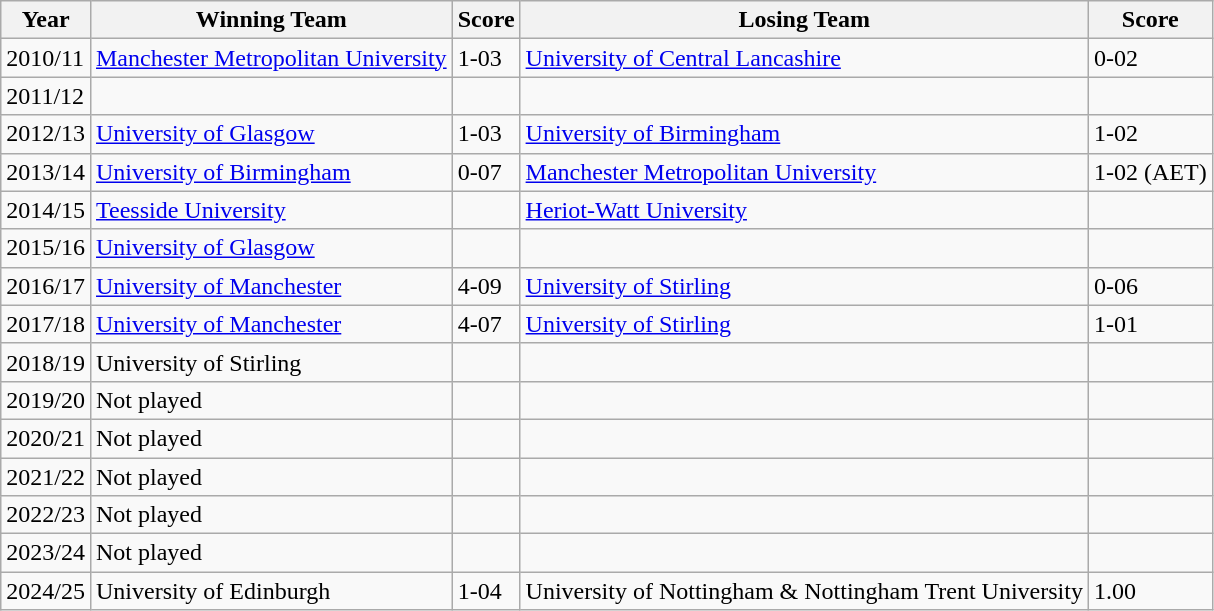<table class="wikitable">
<tr>
<th>Year</th>
<th>Winning Team</th>
<th>Score</th>
<th>Losing Team</th>
<th>Score</th>
</tr>
<tr>
<td>2010/11</td>
<td><a href='#'>Manchester Metropolitan University</a></td>
<td>1-03</td>
<td><a href='#'>University of Central Lancashire</a></td>
<td>0-02</td>
</tr>
<tr>
<td>2011/12</td>
<td></td>
<td></td>
<td></td>
<td></td>
</tr>
<tr>
<td>2012/13</td>
<td><a href='#'>University of Glasgow</a></td>
<td>1-03</td>
<td><a href='#'>University of Birmingham</a></td>
<td>1-02</td>
</tr>
<tr>
<td>2013/14</td>
<td><a href='#'>University of Birmingham</a></td>
<td>0-07</td>
<td><a href='#'>Manchester Metropolitan University</a></td>
<td>1-02 (AET)</td>
</tr>
<tr>
<td>2014/15</td>
<td><a href='#'>Teesside University</a></td>
<td></td>
<td><a href='#'>Heriot-Watt University</a></td>
<td></td>
</tr>
<tr>
<td>2015/16</td>
<td><a href='#'>University of Glasgow</a></td>
<td></td>
<td></td>
<td></td>
</tr>
<tr>
<td>2016/17</td>
<td><a href='#'>University of Manchester</a></td>
<td>4-09</td>
<td><a href='#'>University of Stirling</a></td>
<td>0-06</td>
</tr>
<tr>
<td>2017/18</td>
<td><a href='#'>University of Manchester</a></td>
<td>4-07</td>
<td><a href='#'>University of Stirling</a></td>
<td>1-01</td>
</tr>
<tr>
<td>2018/19</td>
<td>University of Stirling</td>
<td></td>
<td></td>
<td></td>
</tr>
<tr>
<td>2019/20</td>
<td>Not played</td>
<td></td>
<td></td>
<td></td>
</tr>
<tr>
<td>2020/21</td>
<td>Not played</td>
<td></td>
<td></td>
<td></td>
</tr>
<tr>
<td>2021/22</td>
<td>Not played</td>
<td></td>
<td></td>
<td></td>
</tr>
<tr>
<td>2022/23</td>
<td>Not played</td>
<td></td>
<td></td>
<td></td>
</tr>
<tr>
<td>2023/24</td>
<td>Not played</td>
<td></td>
<td></td>
<td></td>
</tr>
<tr>
<td>2024/25</td>
<td>University of Edinburgh</td>
<td>1-04</td>
<td>University of Nottingham & Nottingham Trent University</td>
<td>1.00</td>
</tr>
</table>
